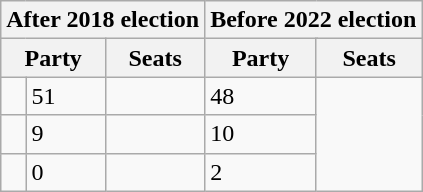<table class="wikitable">
<tr>
<th colspan="3">After 2018 election</th>
<th colspan="3">Before 2022 election</th>
</tr>
<tr>
<th colspan="2">Party</th>
<th>Seats</th>
<th colspan="2">Party</th>
<th>Seats</th>
</tr>
<tr>
<td></td>
<td>51</td>
<td></td>
<td>48</td>
</tr>
<tr>
<td></td>
<td>9</td>
<td></td>
<td>10</td>
</tr>
<tr>
<td></td>
<td>0</td>
<td></td>
<td>2</td>
</tr>
</table>
